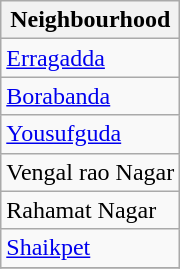<table class="wikitable sortable static-row-numbers static-row-header-hash">
<tr>
<th>Neighbourhood</th>
</tr>
<tr>
<td><a href='#'>Erragadda</a></td>
</tr>
<tr>
<td><a href='#'>Borabanda</a></td>
</tr>
<tr>
<td><a href='#'>Yousufguda</a></td>
</tr>
<tr>
<td>Vengal rao Nagar</td>
</tr>
<tr>
<td>Rahamat Nagar</td>
</tr>
<tr>
<td><a href='#'>Shaikpet</a></td>
</tr>
<tr>
</tr>
</table>
